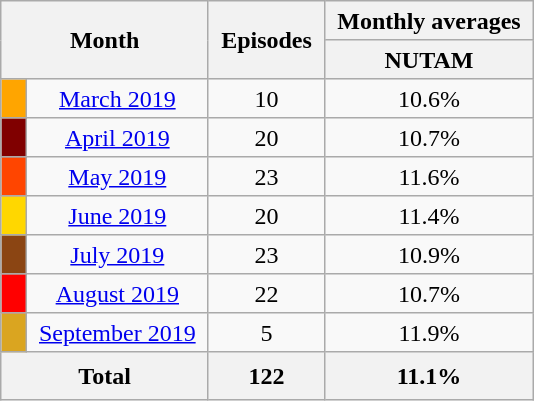<table class="wikitable plainrowheaders" style="text-align: center; line-height:25px;">
<tr class="wikitable" style="text-align: center;">
<th colspan="2" rowspan="2" style="padding: 0 8px;">Month</th>
<th rowspan="2" style="padding: 0 8px;">Episodes</th>
<th colspan="2" style="padding: 0 8px;">Monthly averages</th>
</tr>
<tr>
<th style="padding: 0 8px;">NUTAM</th>
</tr>
<tr>
<td style="padding: 0 8px; background:#FFA500;"></td>
<td style="padding: 0 8px;" '><a href='#'>March 2019</a></td>
<td style="padding: 0 8px;">10</td>
<td style="padding: 0 8px;">10.6%</td>
</tr>
<tr>
<td style="padding: 0 8px; background:#800000;"></td>
<td style="padding: 0 8px;" '><a href='#'>April 2019</a></td>
<td style="padding: 0 8px;">20</td>
<td style="padding: 0 8px;">10.7%</td>
</tr>
<tr>
<td style="padding: 0 8px; background:#FF4500;"></td>
<td style="padding: 0 8px;" '><a href='#'>May 2019</a></td>
<td style="padding: 0 8px;">23</td>
<td style="padding: 0 8px;">11.6%</td>
</tr>
<tr>
<td style="padding: 0 8px; background:#FFD700;"></td>
<td style="padding: 0 8px;" '><a href='#'>June 2019</a></td>
<td style="padding: 0 8px;">20</td>
<td style="padding: 0 8px;">11.4%</td>
</tr>
<tr>
<td style="padding: 0 8px; background:#8B4513;"></td>
<td style="padding: 0 8px;" '><a href='#'>July 2019</a></td>
<td style="padding: 0 8px;">23</td>
<td style="padding: 0 8px;">10.9%</td>
</tr>
<tr>
<td style="padding: 0 8px; background:#FF0000;"></td>
<td style="padding: 0 8px;" '><a href='#'>August 2019</a></td>
<td style="padding: 0 8px;">22</td>
<td style="padding: 0 8px;">10.7%</td>
</tr>
<tr>
<td style="padding: 0 8px; background:#DAA520;"></td>
<td style="padding: 0 8px;" '><a href='#'>September 2019</a></td>
<td style="padding: 0 8px;">5</td>
<td style="padding: 0 8px;">11.9%</td>
</tr>
<tr>
<th colspan="2">Total</th>
<th colspan="1">122</th>
<th colspan="2">11.1%</th>
</tr>
</table>
